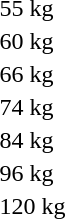<table>
<tr>
<td>55 kg<br></td>
<td></td>
<td></td>
<td></td>
</tr>
<tr>
<td>60 kg<br></td>
<td></td>
<td></td>
<td></td>
</tr>
<tr>
<td>66 kg<br></td>
<td></td>
<td></td>
<td></td>
</tr>
<tr>
<td>74 kg<br></td>
<td></td>
<td></td>
<td></td>
</tr>
<tr>
<td>84 kg<br></td>
<td></td>
<td></td>
<td></td>
</tr>
<tr>
<td>96 kg<br></td>
<td></td>
<td></td>
<td></td>
</tr>
<tr>
<td>120 kg<br></td>
<td></td>
<td></td>
<td></td>
</tr>
</table>
